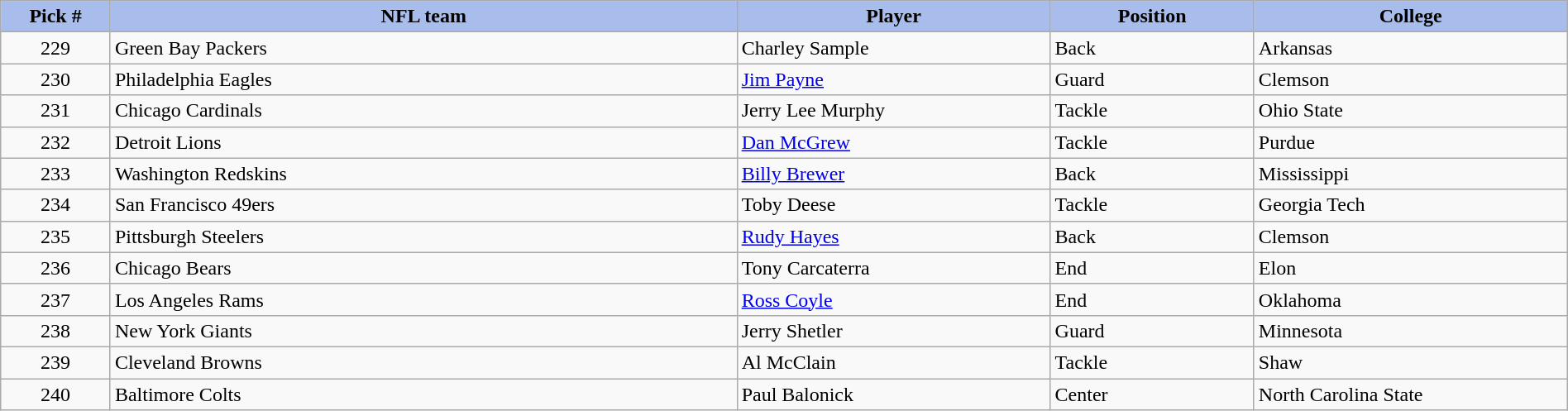<table class="wikitable sortable sortable" style="width: 100%">
<tr>
<th style="background:#A8BDEC;" width=7%>Pick #</th>
<th width=40% style="background:#A8BDEC;">NFL team</th>
<th width=20% style="background:#A8BDEC;">Player</th>
<th width=13% style="background:#A8BDEC;">Position</th>
<th style="background:#A8BDEC;">College</th>
</tr>
<tr>
<td align=center>229</td>
<td>Green Bay Packers</td>
<td>Charley Sample</td>
<td>Back</td>
<td>Arkansas</td>
</tr>
<tr>
<td align=center>230</td>
<td>Philadelphia Eagles</td>
<td><a href='#'>Jim Payne</a></td>
<td>Guard</td>
<td>Clemson</td>
</tr>
<tr>
<td align=center>231</td>
<td>Chicago Cardinals</td>
<td>Jerry Lee Murphy</td>
<td>Tackle</td>
<td>Ohio State</td>
</tr>
<tr>
<td align=center>232</td>
<td>Detroit Lions</td>
<td><a href='#'>Dan McGrew</a></td>
<td>Tackle</td>
<td>Purdue</td>
</tr>
<tr>
<td align=center>233</td>
<td>Washington Redskins</td>
<td><a href='#'>Billy Brewer</a></td>
<td>Back</td>
<td>Mississippi</td>
</tr>
<tr>
<td align=center>234</td>
<td>San Francisco 49ers</td>
<td>Toby Deese</td>
<td>Tackle</td>
<td>Georgia Tech</td>
</tr>
<tr>
<td align=center>235</td>
<td>Pittsburgh Steelers</td>
<td><a href='#'>Rudy Hayes</a></td>
<td>Back</td>
<td>Clemson</td>
</tr>
<tr>
<td align=center>236</td>
<td>Chicago Bears</td>
<td>Tony Carcaterra</td>
<td>End</td>
<td>Elon</td>
</tr>
<tr>
<td align=center>237</td>
<td>Los Angeles Rams</td>
<td><a href='#'>Ross Coyle</a></td>
<td>End</td>
<td>Oklahoma</td>
</tr>
<tr>
<td align=center>238</td>
<td>New York Giants</td>
<td>Jerry Shetler</td>
<td>Guard</td>
<td>Minnesota</td>
</tr>
<tr>
<td align=center>239</td>
<td>Cleveland Browns</td>
<td>Al McClain</td>
<td>Tackle</td>
<td>Shaw</td>
</tr>
<tr>
<td align=center>240</td>
<td>Baltimore Colts</td>
<td>Paul Balonick</td>
<td>Center</td>
<td>North Carolina State</td>
</tr>
</table>
